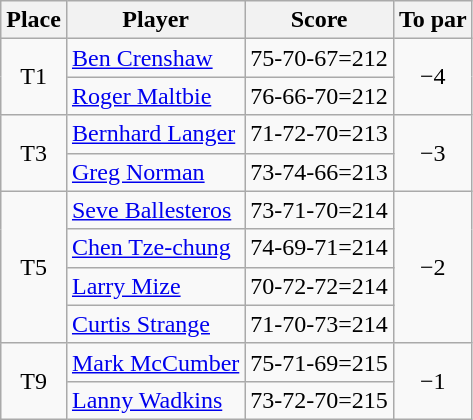<table class="wikitable">
<tr>
<th>Place</th>
<th>Player</th>
<th>Score</th>
<th>To par</th>
</tr>
<tr>
<td rowspan=2 align="center">T1</td>
<td> <a href='#'>Ben Crenshaw</a></td>
<td>75-70-67=212</td>
<td rowspan=2 align="center">−4</td>
</tr>
<tr>
<td> <a href='#'>Roger Maltbie</a></td>
<td>76-66-70=212</td>
</tr>
<tr>
<td rowspan=2 align="center">T3</td>
<td> <a href='#'>Bernhard Langer</a></td>
<td>71-72-70=213</td>
<td rowspan=2 align="center">−3</td>
</tr>
<tr>
<td> <a href='#'>Greg Norman</a></td>
<td>73-74-66=213</td>
</tr>
<tr>
<td rowspan=4 align="center">T5</td>
<td> <a href='#'>Seve Ballesteros</a></td>
<td>73-71-70=214</td>
<td rowspan=4 align="center">−2</td>
</tr>
<tr>
<td> <a href='#'>Chen Tze-chung</a></td>
<td>74-69-71=214</td>
</tr>
<tr>
<td> <a href='#'>Larry Mize</a></td>
<td>70-72-72=214</td>
</tr>
<tr>
<td> <a href='#'>Curtis Strange</a></td>
<td>71-70-73=214</td>
</tr>
<tr>
<td rowspan=2 align="center">T9</td>
<td> <a href='#'>Mark McCumber</a></td>
<td>75-71-69=215</td>
<td rowspan=2 align="center">−1</td>
</tr>
<tr>
<td> <a href='#'>Lanny Wadkins</a></td>
<td>73-72-70=215</td>
</tr>
</table>
